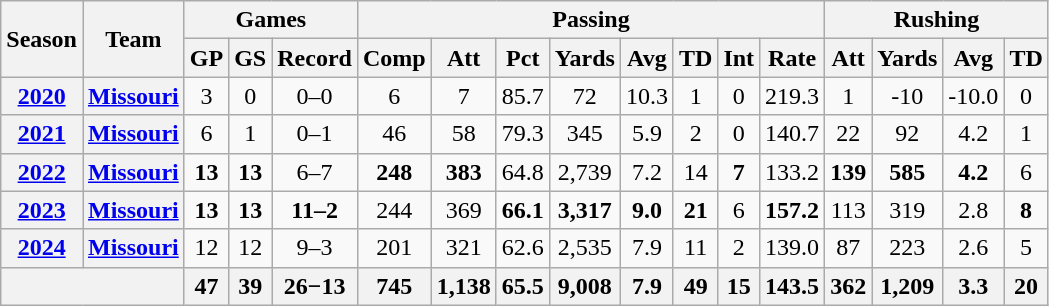<table class="wikitable" style="text-align:center;">
<tr>
<th rowspan="2">Season</th>
<th rowspan="2">Team</th>
<th colspan="3">Games</th>
<th colspan="8">Passing</th>
<th colspan="4">Rushing</th>
</tr>
<tr>
<th>GP</th>
<th>GS</th>
<th>Record</th>
<th>Comp</th>
<th>Att</th>
<th>Pct</th>
<th>Yards</th>
<th>Avg</th>
<th>TD</th>
<th>Int</th>
<th>Rate</th>
<th>Att</th>
<th>Yards</th>
<th>Avg</th>
<th>TD</th>
</tr>
<tr>
<th><a href='#'>2020</a></th>
<th><a href='#'>Missouri</a></th>
<td>3</td>
<td>0</td>
<td>0–0</td>
<td>6</td>
<td>7</td>
<td>85.7</td>
<td>72</td>
<td>10.3</td>
<td>1</td>
<td>0</td>
<td>219.3</td>
<td>1</td>
<td>-10</td>
<td>-10.0</td>
<td>0</td>
</tr>
<tr>
<th><a href='#'>2021</a></th>
<th><a href='#'>Missouri</a></th>
<td>6</td>
<td>1</td>
<td>0–1</td>
<td>46</td>
<td>58</td>
<td>79.3</td>
<td>345</td>
<td>5.9</td>
<td>2</td>
<td>0</td>
<td>140.7</td>
<td>22</td>
<td>92</td>
<td>4.2</td>
<td>1</td>
</tr>
<tr>
<th><a href='#'>2022</a></th>
<th><a href='#'>Missouri</a></th>
<td><strong>13</strong></td>
<td><strong>13</strong></td>
<td>6–7</td>
<td><strong>248</strong></td>
<td><strong>383</strong></td>
<td>64.8</td>
<td>2,739</td>
<td>7.2</td>
<td>14</td>
<td><strong>7</strong></td>
<td>133.2</td>
<td><strong>139</strong></td>
<td><strong>585</strong></td>
<td><strong>4.2</strong></td>
<td>6</td>
</tr>
<tr>
<th><a href='#'>2023</a></th>
<th><a href='#'>Missouri</a></th>
<td><strong>13</strong></td>
<td><strong>13</strong></td>
<td><strong>11–2</strong></td>
<td>244</td>
<td>369</td>
<td><strong>66.1</strong></td>
<td><strong>3,317</strong></td>
<td><strong>9.0</strong></td>
<td><strong>21</strong></td>
<td>6</td>
<td><strong>157.2</strong></td>
<td>113</td>
<td>319</td>
<td>2.8</td>
<td><strong>8</strong></td>
</tr>
<tr>
<th><a href='#'>2024</a></th>
<th><a href='#'>Missouri</a></th>
<td>12</td>
<td>12</td>
<td>9–3</td>
<td>201</td>
<td>321</td>
<td>62.6</td>
<td>2,535</td>
<td>7.9</td>
<td>11</td>
<td>2</td>
<td>139.0</td>
<td>87</td>
<td>223</td>
<td>2.6</td>
<td>5</td>
</tr>
<tr>
<th colspan="2"></th>
<th>47</th>
<th>39</th>
<th>26−13</th>
<th>745</th>
<th>1,138</th>
<th>65.5</th>
<th>9,008</th>
<th>7.9</th>
<th>49</th>
<th>15</th>
<th>143.5</th>
<th>362</th>
<th>1,209</th>
<th>3.3</th>
<th>20</th>
</tr>
</table>
